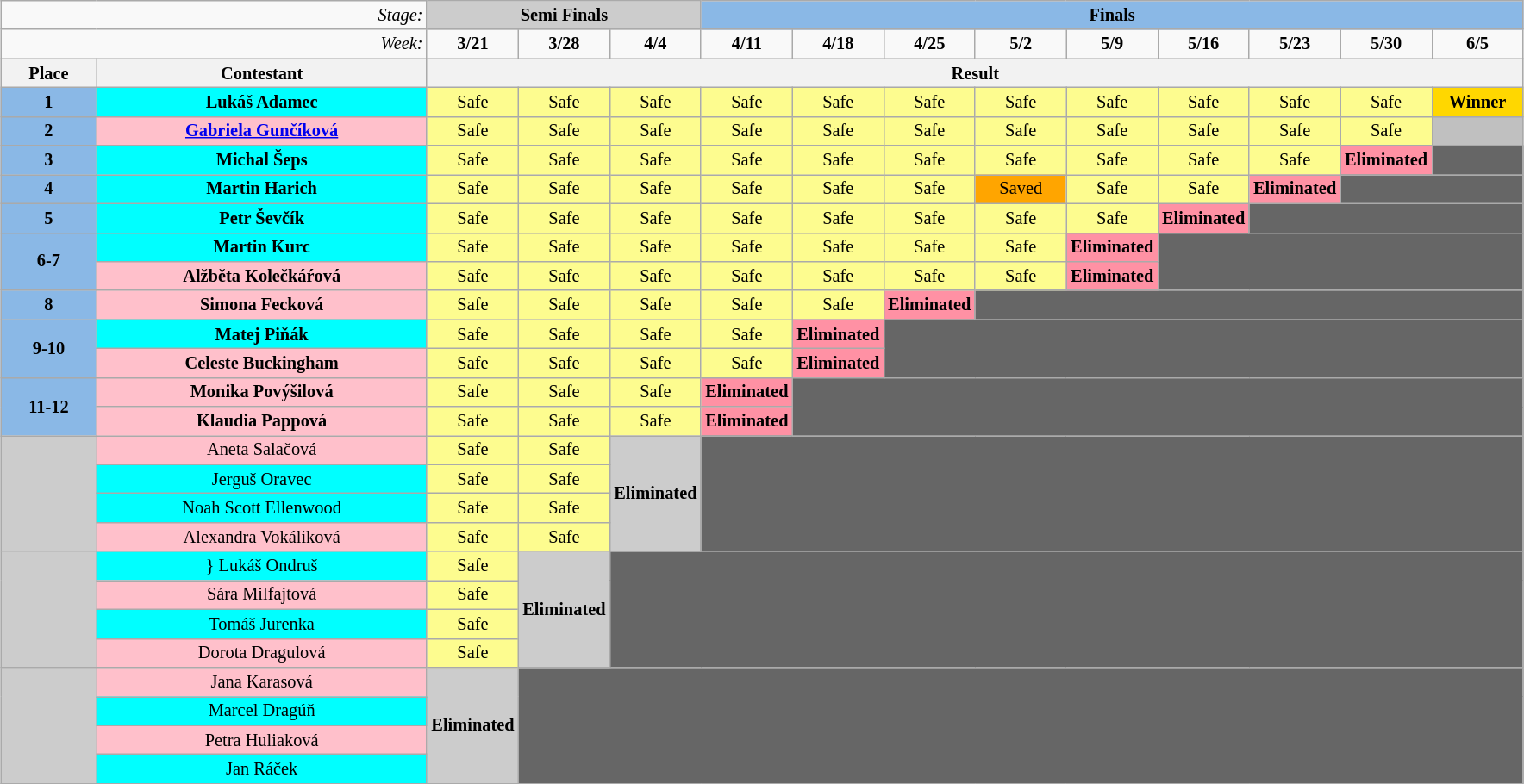<table class="wikitable" style="margin:1em auto; text-align:center; font-size:85%">
<tr>
<td colspan="2" align="right"><em>Stage:</em></td>
<td colspan="3" bgcolor="#CCCCCC"><strong>Semi Finals</strong></td>
<td colspan="9" bgcolor="#8AB8E6"><strong>Finals</strong></td>
</tr>
<tr>
<td colspan="2" align="right"><em>Week:</em></td>
<td width=6%><strong>3/21</strong></td>
<td width=6%><strong>3/28</strong></td>
<td width=6%><strong>4/4 </strong></td>
<td width=6%><strong>4/11</strong></td>
<td width=6%><strong>4/18</strong></td>
<td width=6%><strong>4/25</strong></td>
<td width=6%><strong>5/2 </strong></td>
<td width=6%><strong>5/9</strong></td>
<td width=6%><strong>5/16</strong></td>
<td width=6%><strong>5/23</strong></td>
<td width=6%><strong>5/30</strong></td>
<td width=6%><strong>6/5 </strong></td>
</tr>
<tr>
<th>Place</th>
<th>Contestant</th>
<th colspan="14" align="center">Result</th>
</tr>
<tr>
<td align="center"  bgcolor="#8ab8e6" rowspan="1"><strong>1</strong></td>
<td bgcolor="cyan"><strong>Lukáš Adamec</strong></td>
<td style="background:#FDFC8F;">Safe</td>
<td style="background:#FDFC8F;">Safe</td>
<td style="background:#FDFC8F;">Safe</td>
<td style="background:#FDFC8F;">Safe</td>
<td style="background:#FDFC8F;">Safe</td>
<td style="background:#FDFC8F;">Safe</td>
<td style="background:#FDFC8F;">Safe</td>
<td style="background:#FDFC8F;">Safe</td>
<td style="background:#FDFC8F;">Safe</td>
<td style="background:#FDFC8F;">Safe</td>
<td style="background:#FDFC8F;">Safe</td>
<td style="background:gold;"><strong>Winner</strong></td>
</tr>
<tr>
<td align="center"  bgcolor="#8ab8e6" rowspan="1"><strong>2</strong></td>
<td bgcolor="pink"><strong><a href='#'>Gabriela Gunčíková</a></strong></td>
<td style="background:#FDFC8F;">Safe</td>
<td style="background:#FDFC8F;">Safe</td>
<td style="background:#FDFC8F;">Safe</td>
<td style="background:#FDFC8F;">Safe</td>
<td style="background:#FDFC8F;">Safe</td>
<td style="background:#FDFC8F;">Safe</td>
<td style="background:#FDFC8F;">Safe</td>
<td style="background:#FDFC8F;">Safe</td>
<td style="background:#FDFC8F;">Safe</td>
<td style="background:#FDFC8F;">Safe</td>
<td style="background:#FDFC8F;">Safe</td>
<td style="background:silver;"></td>
</tr>
<tr>
<td align="center"  bgcolor="#8ab8e6" rowspan="1"><strong>3</strong></td>
<td bgcolor="cyan"><strong>Michal Šeps</strong></td>
<td style="background:#FDFC8F;">Safe</td>
<td style="background:#FDFC8F;">Safe</td>
<td style="background:#FDFC8F;">Safe</td>
<td style="background:#FDFC8F;">Safe</td>
<td style="background:#FDFC8F;">Safe</td>
<td style="background:#FDFC8F;">Safe</td>
<td style="background:#FDFC8F;">Safe</td>
<td style="background:#FDFC8F;">Safe</td>
<td style="background:#FDFC8F;">Safe</td>
<td style="background:#FDFC8F;">Safe</td>
<td style="background:#FF91A4;"><strong>Eliminated</strong></td>
<td colspan="1" bgcolor="666666"></td>
</tr>
<tr>
<td align="center"  bgcolor="#8ab8e6" rowspan="1"><strong>4</strong></td>
<td bgcolor="cyan"><strong>Martin Harich</strong></td>
<td style="background:#FDFC8F;">Safe</td>
<td style="background:#FDFC8F;">Safe</td>
<td style="background:#FDFC8F;">Safe</td>
<td style="background:#FDFC8F;">Safe</td>
<td style="background:#FDFC8F;">Safe</td>
<td style="background:#FDFC8F;">Safe</td>
<td style="background:orange;">Saved</td>
<td style="background:#FDFC8F;">Safe</td>
<td style="background:#FDFC8F;">Safe</td>
<td style="background:#FF91A4;"><strong>Eliminated</strong></td>
<td colspan="2" bgcolor="666666"></td>
</tr>
<tr>
<td align="center"  bgcolor="#8ab8e6" rowspan="1"><strong>5</strong></td>
<td bgcolor="cyan"><strong>Petr Ševčík</strong></td>
<td style="background:#FDFC8F;">Safe</td>
<td style="background:#FDFC8F;">Safe</td>
<td style="background:#FDFC8F;">Safe</td>
<td style="background:#FDFC8F;">Safe</td>
<td style="background:#FDFC8F;">Safe</td>
<td style="background:#FDFC8F;">Safe</td>
<td style="background:#FDFC8F;">Safe</td>
<td style="background:#FDFC8F;">Safe</td>
<td style="background:#FF91A4;"><strong>Eliminated</strong></td>
<td colspan="3" bgcolor="666666"></td>
</tr>
<tr>
<td align="center"  bgcolor="#8ab8e6" rowspan="2"><strong>6-7</strong></td>
<td bgcolor="cyan"><strong>Martin Kurc</strong></td>
<td style="background:#FDFC8F;">Safe</td>
<td style="background:#FDFC8F;">Safe</td>
<td style="background:#FDFC8F;">Safe</td>
<td style="background:#FDFC8F;">Safe</td>
<td style="background:#FDFC8F;">Safe</td>
<td style="background:#FDFC8F;">Safe</td>
<td style="background:#FDFC8F;">Safe</td>
<td style="background:#FF91A4;"><strong>Eliminated</strong></td>
<td rowspan=2 colspan="4" bgcolor="666666"></td>
</tr>
<tr>
<td bgcolor="pink"><strong>Alžběta Kolečkáŕová</strong></td>
<td style="background:#FDFC8F;">Safe</td>
<td style="background:#FDFC8F;">Safe</td>
<td style="background:#FDFC8F;">Safe</td>
<td style="background:#FDFC8F;">Safe</td>
<td style="background:#FDFC8F;">Safe</td>
<td style="background:#FDFC8F;">Safe</td>
<td style="background:#FDFC8F;">Safe</td>
<td style="background:#FF91A4;"><strong>Eliminated</strong></td>
</tr>
<tr>
<td align="center"  bgcolor="#8ab8e6" rowspan="1"><strong>8</strong></td>
<td bgcolor="pink"><strong>Simona Fecková</strong></td>
<td style="background:#FDFC8F;">Safe</td>
<td style="background:#FDFC8F;">Safe</td>
<td style="background:#FDFC8F;">Safe</td>
<td style="background:#FDFC8F;">Safe</td>
<td style="background:#FDFC8F;">Safe</td>
<td style="background:#FF91A4;"><strong>Eliminated</strong></td>
<td colspan="6" bgcolor="666666"></td>
</tr>
<tr>
<td align="center"  bgcolor="#8ab8e6" rowspan="2"><strong>9-10</strong></td>
<td bgcolor="cyan"><strong>Matej Piňák</strong></td>
<td style="background:#FDFC8F;">Safe</td>
<td style="background:#FDFC8F;">Safe</td>
<td style="background:#FDFC8F;">Safe</td>
<td style="background:#FDFC8F;">Safe</td>
<td style="background:#FF91A4;"><strong>Eliminated</strong></td>
<td rowspan=2 colspan="9" bgcolor="666666"></td>
</tr>
<tr>
<td bgcolor="pink"><strong>Celeste Buckingham</strong></td>
<td style="background:#FDFC8F;">Safe</td>
<td style="background:#FDFC8F;">Safe</td>
<td style="background:#FDFC8F;">Safe</td>
<td style="background:#FDFC8F;">Safe</td>
<td style="background:#FF91A4;"><strong>Eliminated</strong></td>
</tr>
<tr>
<td align="center"  bgcolor="#8ab8e6" rowspan="2"><strong>11-12</strong></td>
<td bgcolor="pink"><strong>Monika Povýšilová</strong></td>
<td style="background:#FDFC8F;">Safe</td>
<td style="background:#FDFC8F;">Safe</td>
<td style="background:#FDFC8F;">Safe</td>
<td style="background:#FF91A4;"><strong>Eliminated</strong></td>
<td rowspan=2 colspan="10" bgcolor="666666"></td>
</tr>
<tr>
<td bgcolor="pink"><strong>Klaudia Pappová</strong></td>
<td style="background:#FDFC8F;">Safe</td>
<td style="background:#FDFC8F;">Safe</td>
<td style="background:#FDFC8F;">Safe</td>
<td style="background:#FF91A4;"><strong>Eliminated</strong></td>
</tr>
<tr>
<td bgcolor="#CCCCCC" rowspan=4></td>
<td bgcolor="pink">Aneta Salačová</td>
<td style="background:#FDFC8F;">Safe</td>
<td style="background:#FDFC8F;">Safe</td>
<td bgcolor="CCCCCC" rowspan="4" align="center"><strong>Eliminated</strong></td>
<td rowspan=4 colspan="11" bgcolor="666666"></td>
</tr>
<tr>
<td bgcolor="cyan">Jerguš Oravec</td>
<td style="background:#FDFC8F;">Safe</td>
<td style="background:#FDFC8F;">Safe</td>
</tr>
<tr>
<td bgcolor="cyan">Noah Scott Ellenwood</td>
<td style="background:#FDFC8F;">Safe</td>
<td style="background:#FDFC8F;">Safe</td>
</tr>
<tr>
<td bgcolor="pink">Alexandra Vokáliková</td>
<td style="background:#FDFC8F;">Safe</td>
<td style="background:#FDFC8F;">Safe</td>
</tr>
<tr>
<td bgcolor="#CCCCCC" rowspan=4></td>
<td bgcolor="cyan">} Lukáš Ondruš</td>
<td style="background:#FDFC8F;">Safe</td>
<td bgcolor="CCCCCC" rowspan="4" align="center"><strong>Eliminated</strong></td>
<td rowspan=4 colspan="12" bgcolor="666666"></td>
</tr>
<tr>
<td bgcolor="pink">Sára Milfajtová</td>
<td style="background:#FDFC8F;">Safe</td>
</tr>
<tr>
<td bgcolor="cyan">Tomáš Jurenka</td>
<td style="background:#FDFC8F;">Safe</td>
</tr>
<tr>
<td bgcolor="pink">Dorota Dragulová</td>
<td style="background:#FDFC8F;">Safe</td>
</tr>
<tr>
<td bgcolor="#CCCCCC" rowspan=4></td>
<td bgcolor="pink">Jana Karasová</td>
<td bgcolor="CCCCCC" rowspan="4" align="center"><strong>Eliminated</strong></td>
<td rowspan=4 colspan="13" bgcolor="666666"></td>
</tr>
<tr>
<td bgcolor="cyan">Marcel Dragúň</td>
</tr>
<tr>
<td bgcolor="pink">Petra Huliaková</td>
</tr>
<tr>
<td bgcolor="cyan">Jan Ráček</td>
</tr>
<tr>
</tr>
</table>
